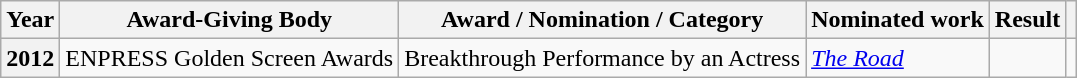<table class="wikitable sortable plainrowheaders">
<tr>
<th scope="col">Year</th>
<th scope="col">Award-Giving Body</th>
<th scope="col">Award / Nomination / Category</th>
<th scope="col">Nominated work</th>
<th scope="col">Result</th>
<th scope="col"></th>
</tr>
<tr>
<th scope="row">2012</th>
<td>ENPRESS Golden Screen Awards</td>
<td>Breakthrough Performance by an Actress</td>
<td><em><a href='#'>The Road</a></em></td>
<td></td>
<td></td>
</tr>
</table>
